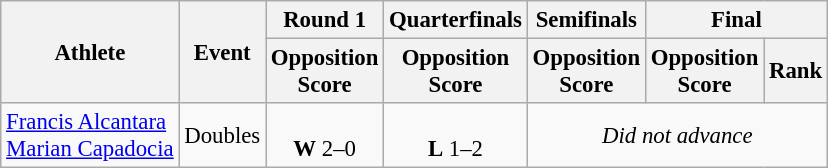<table class="wikitable" style="font-size:95%">
<tr>
<th rowspan=2>Athlete</th>
<th rowspan=2>Event</th>
<th>Round 1</th>
<th>Quarterfinals</th>
<th>Semifinals</th>
<th colspan=2>Final</th>
</tr>
<tr style="font-size:90">
<th>Opposition<br>Score</th>
<th>Opposition<br>Score</th>
<th>Opposition<br>Score</th>
<th>Opposition<br>Score</th>
<th>Rank</th>
</tr>
<tr align=center>
<td align=left><a href='#'>Francis Alcantara</a><br><a href='#'>Marian Capadocia</a></td>
<td align=left>Doubles</td>
<td><br><strong>W</strong> 2–0</td>
<td><br><strong>L</strong> 1–2</td>
<td colspan=3><em>Did not advance</em></td>
</tr>
</table>
